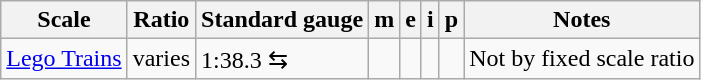<table class=wikitable>
<tr>
<th>Scale</th>
<th>Ratio</th>
<th>Standard gauge</th>
<th>m</th>
<th>e</th>
<th>i</th>
<th>p</th>
<th>Notes</th>
</tr>
<tr>
<td><a href='#'>Lego Trains</a></td>
<td>varies</td>
<td>1:38.3 ⇆ </td>
<td></td>
<td></td>
<td></td>
<td></td>
<td>Not by fixed scale ratio</td>
</tr>
</table>
